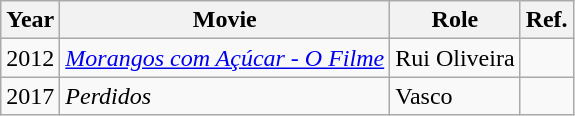<table class="wikitable">
<tr>
<th>Year</th>
<th>Movie</th>
<th>Role</th>
<th>Ref.</th>
</tr>
<tr>
<td>2012</td>
<td><em><a href='#'>Morangos com Açúcar - O Filme</a></em></td>
<td>Rui Oliveira</td>
<td></td>
</tr>
<tr>
<td>2017</td>
<td><em>Perdidos</em></td>
<td>Vasco</td>
<td></td>
</tr>
</table>
